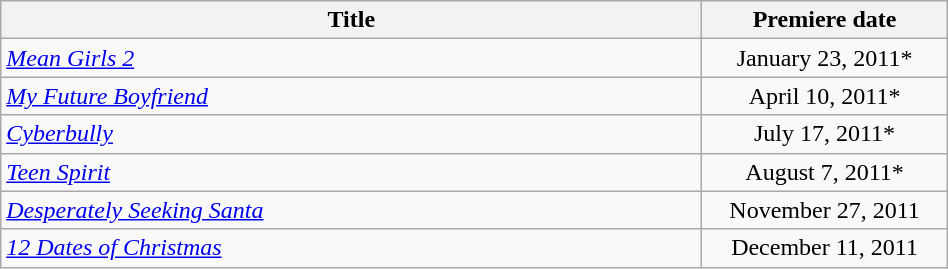<table class="wikitable plainrowheaders sortable" style="width:50%;text-align:center;">
<tr>
<th scope="col" style="width:40%;">Title</th>
<th scope="col" style="width:14%;">Premiere date</th>
</tr>
<tr>
<td scope="row" style="text-align:left;"><em><a href='#'>Mean Girls 2</a></em></td>
<td>January 23, 2011*</td>
</tr>
<tr>
<td scope="row" style="text-align:left;"><em><a href='#'>My Future Boyfriend</a></em></td>
<td>April 10, 2011*</td>
</tr>
<tr>
<td scope="row" style="text-align:left;"><em><a href='#'>Cyberbully</a></em></td>
<td>July 17, 2011*</td>
</tr>
<tr>
<td scope="row" style="text-align:left;"><em><a href='#'>Teen Spirit</a></em></td>
<td>August 7, 2011*</td>
</tr>
<tr>
<td scope="row" style="text-align:left;"><em><a href='#'>Desperately Seeking Santa</a></em></td>
<td>November 27, 2011</td>
</tr>
<tr>
<td scope="row" style="text-align:left;"><em><a href='#'>12 Dates of Christmas</a></em></td>
<td>December 11, 2011</td>
</tr>
</table>
